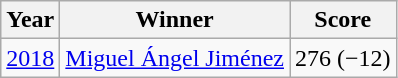<table class="wikitable">
<tr>
<th>Year</th>
<th>Winner</th>
<th>Score</th>
</tr>
<tr>
<td><a href='#'>2018</a></td>
<td> <a href='#'>Miguel Ángel Jiménez</a></td>
<td>276 (−12)</td>
</tr>
</table>
